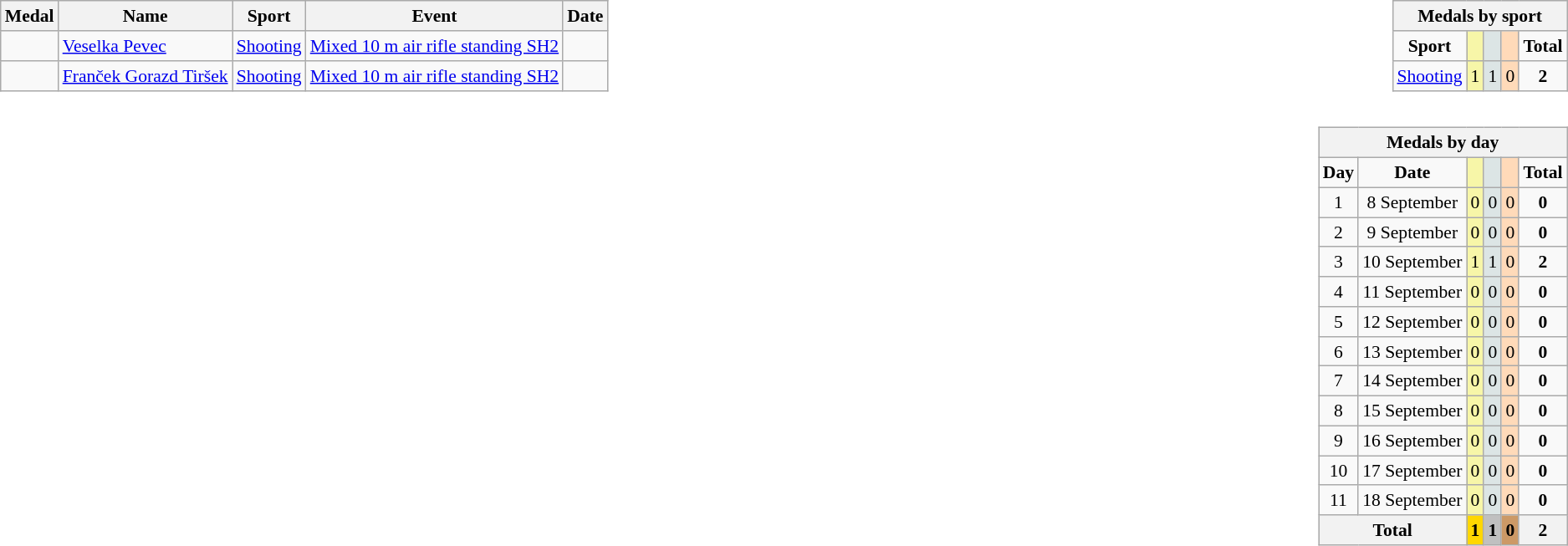<table cellspacing="0" cellpadding="0">
<tr>
<td align="left" valign="top"><br><table class="wikitable sortable" style="font-size: 90%;">
<tr>
<th>Medal</th>
<th>Name</th>
<th>Sport</th>
<th>Event</th>
<th>Date</th>
</tr>
<tr>
<td></td>
<td><a href='#'>Veselka Pevec</a></td>
<td><a href='#'>Shooting</a></td>
<td><a href='#'>Mixed 10 m air rifle standing SH2</a></td>
<td></td>
</tr>
<tr>
<td></td>
<td><a href='#'>Franček Gorazd Tiršek</a></td>
<td><a href='#'>Shooting</a></td>
<td><a href='#'>Mixed 10 m air rifle standing SH2</a></td>
<td></td>
</tr>
</table>
</td>
<td width=25% align=left valign=top><br><table class=wikitable style="font-size:90%; float:right">
<tr bgcolor=efefef>
<th colspan=5><strong>Medals by sport</strong></th>
</tr>
<tr style="text-align:center;">
<td><strong>Sport</strong></td>
<td style="background:#f7f6a8;"></td>
<td style="background:#dce5e5;"></td>
<td style="background:#ffdab9;"></td>
<td><strong>Total</strong></td>
</tr>
<tr style="text-align:center;">
<td><a href='#'>Shooting</a></td>
<td style="background:#F7F6A8;">1</td>
<td style="background:#DCE5E5;">1</td>
<td style="background:#FFDAB9;">0</td>
<td><strong>2</strong></td>
</tr>
</table>
<table class="wikitable" style="font-size:90%; float:right">
<tr align=center>
<th colspan=7><strong>Medals by day</strong></th>
</tr>
<tr align=center>
<td><strong>Day</strong></td>
<td><strong>Date</strong></td>
<td style="background:#f7f6a8;"></td>
<td style="background:#dce5e5;"></td>
<td style="background:#ffdab9;"></td>
<td><strong>Total</strong></td>
</tr>
<tr align=center>
<td>1</td>
<td>8 September</td>
<td style="background:#f7f6a8;">0</td>
<td style="background:#dce5e5;">0</td>
<td style="background:#ffdab9;">0</td>
<td><strong>0</strong></td>
</tr>
<tr align=center>
<td>2</td>
<td>9 September</td>
<td style="background:#f7f6a8;">0</td>
<td style="background:#dce5e5;">0</td>
<td style="background:#ffdab9;">0</td>
<td><strong>0</strong></td>
</tr>
<tr align=center>
<td>3</td>
<td>10 September</td>
<td style="background:#f7f6a8;">1</td>
<td style="background:#dce5e5;">1</td>
<td style="background:#ffdab9;">0</td>
<td><strong>2</strong></td>
</tr>
<tr align=center>
<td>4</td>
<td>11 September</td>
<td style="background:#f7f6a8;">0</td>
<td style="background:#dce5e5;">0</td>
<td style="background:#ffdab9;">0</td>
<td><strong>0</strong></td>
</tr>
<tr align=center>
<td>5</td>
<td>12 September</td>
<td style="background:#f7f6a8;">0</td>
<td style="background:#dce5e5;">0</td>
<td style="background:#ffdab9;">0</td>
<td><strong>0</strong></td>
</tr>
<tr align=center>
<td>6</td>
<td>13 September</td>
<td style="background:#f7f6a8;">0</td>
<td style="background:#dce5e5;">0</td>
<td style="background:#ffdab9;">0</td>
<td><strong>0</strong></td>
</tr>
<tr align=center>
<td>7</td>
<td>14 September</td>
<td style="background:#f7f6a8;">0</td>
<td style="background:#dce5e5;">0</td>
<td style="background:#ffdab9;">0</td>
<td><strong>0</strong></td>
</tr>
<tr align=center>
<td>8</td>
<td>15 September</td>
<td style="background:#f7f6a8;">0</td>
<td style="background:#dce5e5;">0</td>
<td style="background:#ffdab9;">0</td>
<td><strong>0</strong></td>
</tr>
<tr align=center>
<td>9</td>
<td>16 September</td>
<td style="background:#f7f6a8;">0</td>
<td style="background:#dce5e5;">0</td>
<td style="background:#ffdab9;">0</td>
<td><strong>0</strong></td>
</tr>
<tr align=center>
<td>10</td>
<td>17 September</td>
<td style="background:#f7f6a8;">0</td>
<td style="background:#dce5e5;">0</td>
<td style="background:#ffdab9;">0</td>
<td><strong>0</strong></td>
</tr>
<tr align=center>
<td>11</td>
<td>18 September</td>
<td style="background:#f7f6a8;">0</td>
<td style="background:#dce5e5;">0</td>
<td style="background:#ffdab9;">0</td>
<td><strong>0</strong></td>
</tr>
<tr style="text-align:center">
<th colspan=2>Total</th>
<th style="background:gold">1</th>
<th style="background:silver">1</th>
<th style="background:#c96">0</th>
<th>2</th>
</tr>
</table>
</td>
</tr>
</table>
